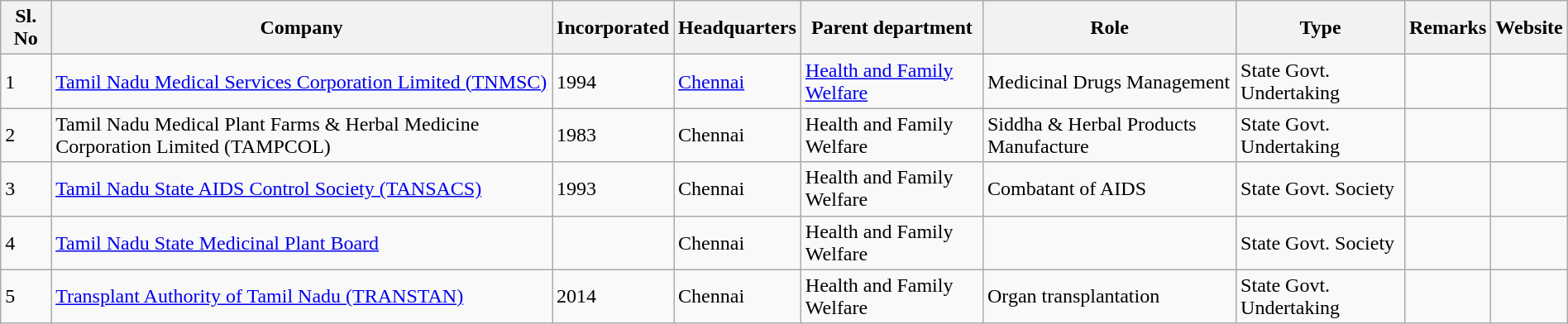<table class="sortable wikitable" style="margin: 1em auto 1em auto;">
<tr>
<th>Sl. No</th>
<th>Company</th>
<th>Incorporated</th>
<th>Headquarters</th>
<th>Parent department</th>
<th>Role</th>
<th>Type</th>
<th>Remarks</th>
<th>Website</th>
</tr>
<tr>
<td>1</td>
<td><a href='#'>Tamil Nadu Medical Services Corporation Limited (TNMSC)</a></td>
<td>1994</td>
<td><a href='#'>Chennai</a></td>
<td><a href='#'>Health and Family Welfare</a></td>
<td>Medicinal Drugs Management</td>
<td>State Govt. Undertaking</td>
<td></td>
<td></td>
</tr>
<tr>
<td>2</td>
<td>Tamil Nadu Medical Plant Farms & Herbal Medicine Corporation Limited (TAMPCOL)</td>
<td>1983</td>
<td>Chennai</td>
<td>Health and Family Welfare</td>
<td>Siddha & Herbal Products Manufacture</td>
<td>State Govt. Undertaking</td>
<td></td>
<td></td>
</tr>
<tr>
<td>3</td>
<td><a href='#'>Tamil Nadu State AIDS Control Society (TANSACS)</a></td>
<td>1993</td>
<td>Chennai</td>
<td>Health and Family Welfare</td>
<td>Combatant of AIDS</td>
<td>State Govt. Society</td>
<td></td>
<td></td>
</tr>
<tr>
<td>4</td>
<td><a href='#'>Tamil Nadu State Medicinal Plant Board</a></td>
<td></td>
<td>Chennai</td>
<td>Health and Family Welfare</td>
<td></td>
<td>State Govt. Society</td>
<td></td>
<td></td>
</tr>
<tr>
<td>5</td>
<td><a href='#'>Transplant Authority of Tamil Nadu (TRANSTAN)</a></td>
<td>2014</td>
<td>Chennai</td>
<td>Health and Family Welfare</td>
<td>Organ transplantation</td>
<td>State Govt. Undertaking</td>
<td></td>
<td></td>
</tr>
</table>
